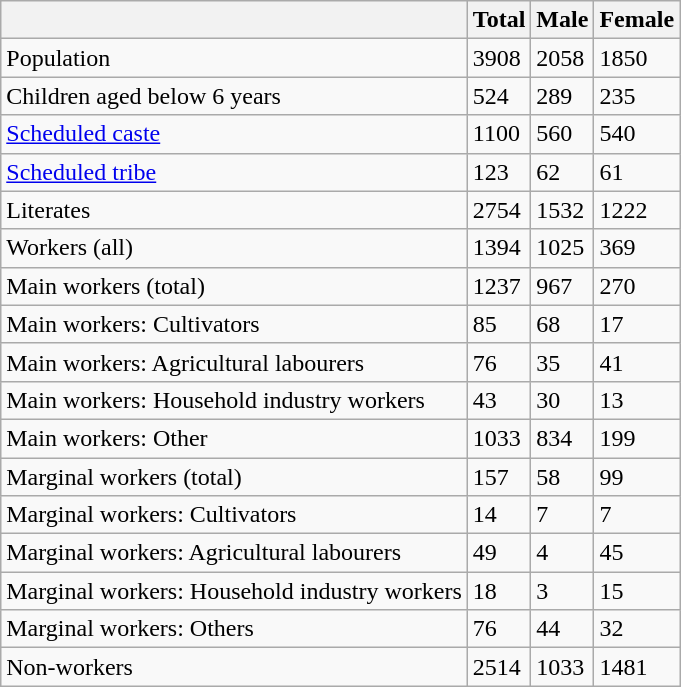<table class="wikitable sortable">
<tr>
<th></th>
<th>Total</th>
<th>Male</th>
<th>Female</th>
</tr>
<tr>
<td>Population</td>
<td>3908</td>
<td>2058</td>
<td>1850</td>
</tr>
<tr>
<td>Children aged below 6 years</td>
<td>524</td>
<td>289</td>
<td>235</td>
</tr>
<tr>
<td><a href='#'>Scheduled caste</a></td>
<td>1100</td>
<td>560</td>
<td>540</td>
</tr>
<tr>
<td><a href='#'>Scheduled tribe</a></td>
<td>123</td>
<td>62</td>
<td>61</td>
</tr>
<tr>
<td>Literates</td>
<td>2754</td>
<td>1532</td>
<td>1222</td>
</tr>
<tr>
<td>Workers (all)</td>
<td>1394</td>
<td>1025</td>
<td>369</td>
</tr>
<tr>
<td>Main workers (total)</td>
<td>1237</td>
<td>967</td>
<td>270</td>
</tr>
<tr>
<td>Main workers: Cultivators</td>
<td>85</td>
<td>68</td>
<td>17</td>
</tr>
<tr>
<td>Main workers: Agricultural labourers</td>
<td>76</td>
<td>35</td>
<td>41</td>
</tr>
<tr>
<td>Main workers: Household industry workers</td>
<td>43</td>
<td>30</td>
<td>13</td>
</tr>
<tr>
<td>Main workers: Other</td>
<td>1033</td>
<td>834</td>
<td>199</td>
</tr>
<tr>
<td>Marginal workers (total)</td>
<td>157</td>
<td>58</td>
<td>99</td>
</tr>
<tr>
<td>Marginal workers: Cultivators</td>
<td>14</td>
<td>7</td>
<td>7</td>
</tr>
<tr>
<td>Marginal workers: Agricultural labourers</td>
<td>49</td>
<td>4</td>
<td>45</td>
</tr>
<tr>
<td>Marginal workers: Household industry workers</td>
<td>18</td>
<td>3</td>
<td>15</td>
</tr>
<tr>
<td>Marginal workers: Others</td>
<td>76</td>
<td>44</td>
<td>32</td>
</tr>
<tr>
<td>Non-workers</td>
<td>2514</td>
<td>1033</td>
<td>1481</td>
</tr>
</table>
